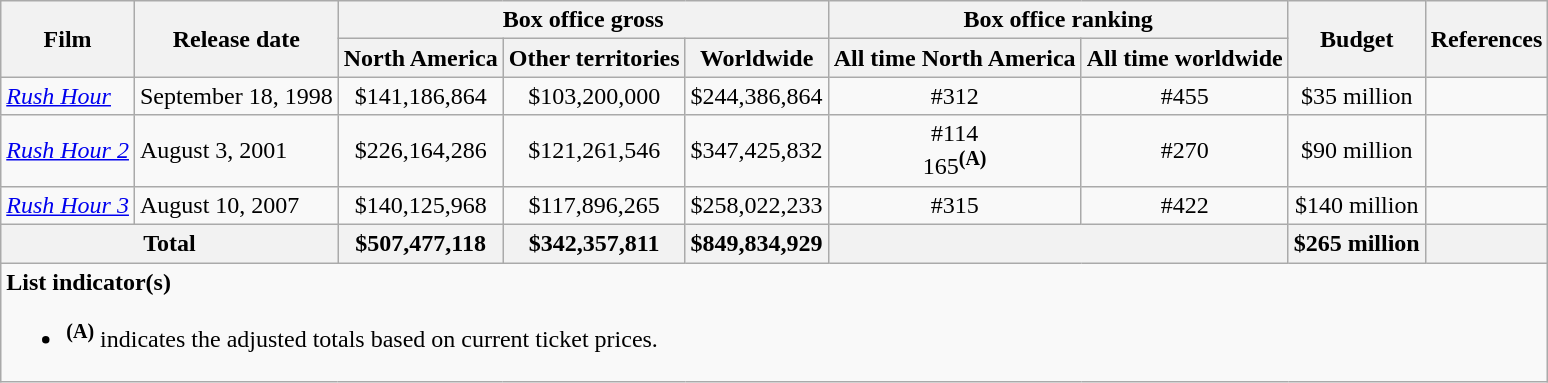<table class="wikitable plainrowheaders" style="text-align: center;">
<tr>
<th rowspan="2">Film</th>
<th rowspan="2">Release date</th>
<th colspan="3">Box office gross</th>
<th colspan="2">Box office ranking</th>
<th rowspan="2">Budget</th>
<th rowspan="2">References</th>
</tr>
<tr>
<th>North America</th>
<th>Other territories</th>
<th>Worldwide</th>
<th>All time North America</th>
<th>All time worldwide</th>
</tr>
<tr>
<td style="text-align:left"><em><a href='#'>Rush Hour</a></em></td>
<td style="text-align:left">September 18, 1998</td>
<td>$141,186,864</td>
<td>$103,200,000</td>
<td>$244,386,864</td>
<td>#312</td>
<td>#455</td>
<td>$35 million</td>
<td></td>
</tr>
<tr>
<td style="text-align:left"><em><a href='#'>Rush Hour 2</a></em></td>
<td style="text-align:left">August 3, 2001</td>
<td>$226,164,286</td>
<td>$121,261,546</td>
<td>$347,425,832</td>
<td>#114<br>165<sup><strong>(A)</strong></sup></td>
<td>#270</td>
<td>$90 million</td>
<td></td>
</tr>
<tr>
<td style="text-align:left"><em><a href='#'>Rush Hour 3</a></em></td>
<td style="text-align:left">August 10, 2007</td>
<td>$140,125,968</td>
<td>$117,896,265</td>
<td>$258,022,233</td>
<td>#315</td>
<td>#422</td>
<td>$140 million</td>
<td></td>
</tr>
<tr>
<th colspan=2>Total</th>
<th>$507,477,118</th>
<th>$342,357,811</th>
<th>$849,834,929</th>
<th colspan="2"></th>
<th>$265 million</th>
<th></th>
</tr>
<tr>
<td colspan="9" style="text-align:left;"><strong>List indicator(s)</strong><br><ul><li><sup><strong>(A)</strong></sup> indicates the adjusted totals based on current ticket prices.</li></ul></td>
</tr>
</table>
